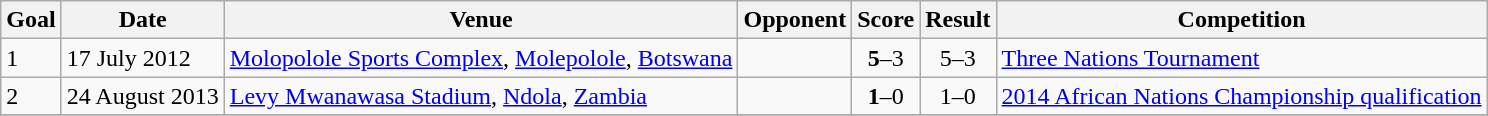<table class="wikitable plainrowheaders sortable">
<tr>
<th>Goal</th>
<th>Date</th>
<th>Venue</th>
<th>Opponent</th>
<th>Score</th>
<th>Result</th>
<th>Competition</th>
</tr>
<tr>
<td>1</td>
<td>17 July 2012</td>
<td><a href='#'>Molopolole Sports Complex</a>, <a href='#'>Molepolole</a>, <a href='#'>Botswana</a></td>
<td></td>
<td align=center><strong>5</strong>–3</td>
<td align=center>5–3</td>
<td><a href='#'>Three Nations Tournament</a></td>
</tr>
<tr>
<td>2</td>
<td>24 August 2013</td>
<td><a href='#'>Levy Mwanawasa Stadium</a>, <a href='#'>Ndola</a>, <a href='#'>Zambia</a></td>
<td></td>
<td align=center><strong>1</strong>–0</td>
<td align=center>1–0</td>
<td><a href='#'>2014 African Nations Championship qualification</a></td>
</tr>
<tr>
</tr>
</table>
